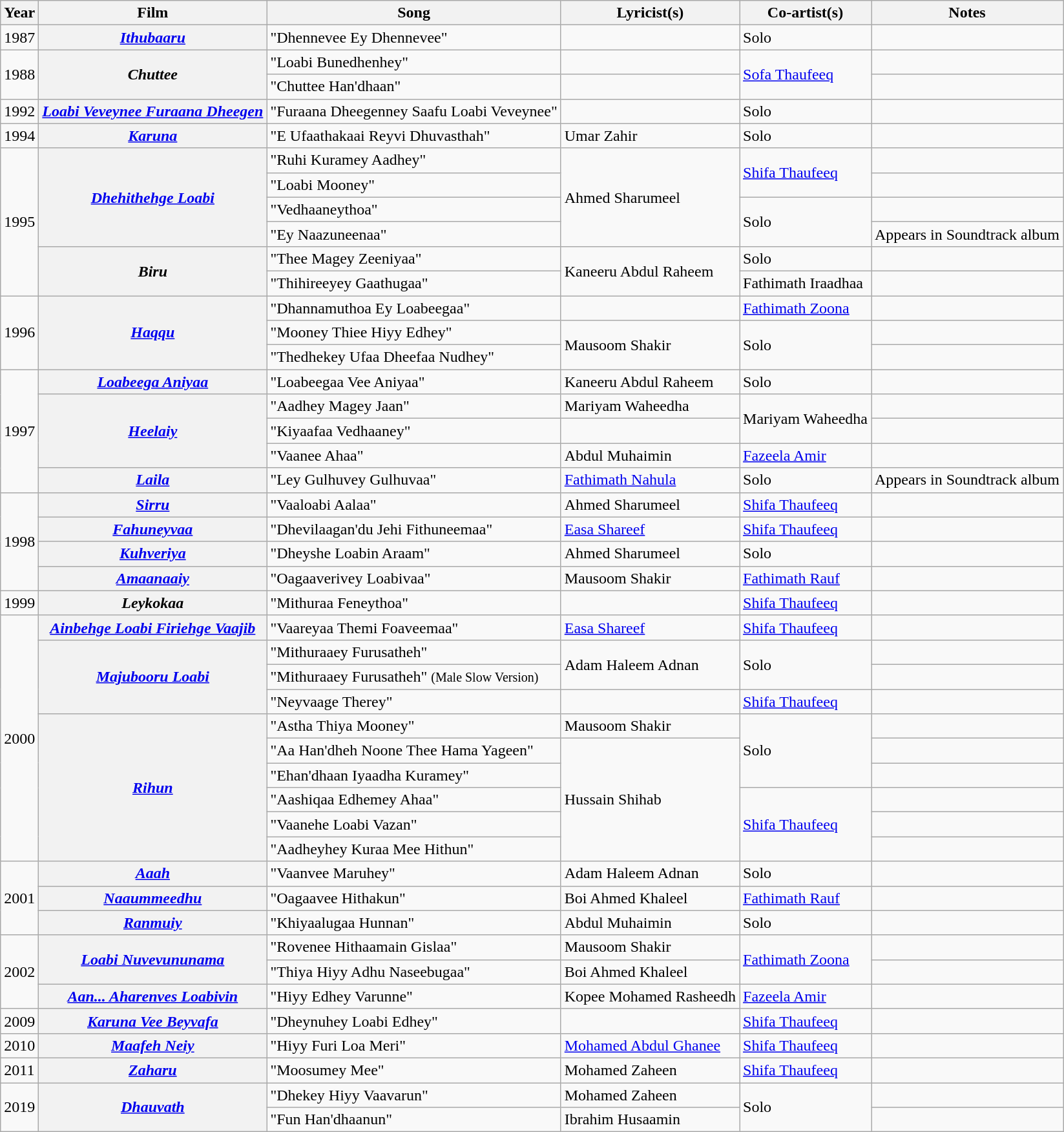<table class="wikitable plainrowheaders">
<tr>
<th scope="col">Year</th>
<th scope="col">Film</th>
<th scope="col">Song</th>
<th scope="col">Lyricist(s)</th>
<th scope="col">Co-artist(s)</th>
<th>Notes</th>
</tr>
<tr>
<td>1987</td>
<th scope="row"><em><a href='#'>Ithubaaru</a></em></th>
<td>"Dhennevee Ey Dhennevee"</td>
<td></td>
<td>Solo</td>
<td></td>
</tr>
<tr>
<td rowspan="2">1988</td>
<th rowspan="2" scope="row"><em>Chuttee</em></th>
<td>"Loabi Bunedhenhey"</td>
<td></td>
<td rowspan="2"><a href='#'>Sofa Thaufeeq</a></td>
<td></td>
</tr>
<tr>
<td>"Chuttee Han'dhaan"</td>
<td></td>
<td></td>
</tr>
<tr>
<td>1992</td>
<th scope="row"><em><a href='#'>Loabi Veveynee Furaana Dheegen</a></em></th>
<td>"Furaana Dheegenney Saafu Loabi Veveynee"</td>
<td></td>
<td>Solo</td>
<td></td>
</tr>
<tr>
<td>1994</td>
<th scope="row"><em><a href='#'>Karuna</a></em></th>
<td>"E Ufaathakaai Reyvi Dhuvasthah"</td>
<td>Umar Zahir</td>
<td>Solo</td>
<td></td>
</tr>
<tr>
<td rowspan="6">1995</td>
<th rowspan="4" scope="row"><em><a href='#'>Dhehithehge Loabi</a></em></th>
<td>"Ruhi Kuramey Aadhey"</td>
<td rowspan="4">Ahmed Sharumeel</td>
<td rowspan="2"><a href='#'>Shifa Thaufeeq</a></td>
<td></td>
</tr>
<tr>
<td>"Loabi Mooney"</td>
<td></td>
</tr>
<tr>
<td>"Vedhaaneythoa"</td>
<td rowspan="2">Solo</td>
<td></td>
</tr>
<tr>
<td>"Ey Naazuneenaa"</td>
<td>Appears in Soundtrack album</td>
</tr>
<tr>
<th rowspan="2" scope="row"><em>Biru</em></th>
<td>"Thee Magey Zeeniyaa"</td>
<td rowspan="2">Kaneeru Abdul Raheem</td>
<td>Solo</td>
<td></td>
</tr>
<tr>
<td>"Thihireeyey Gaathugaa"</td>
<td>Fathimath Iraadhaa</td>
<td></td>
</tr>
<tr>
<td rowspan="3">1996</td>
<th rowspan="3" scope="row"><em><a href='#'>Haqqu</a></em></th>
<td>"Dhannamuthoa Ey Loabeegaa"</td>
<td></td>
<td><a href='#'>Fathimath Zoona</a></td>
<td></td>
</tr>
<tr>
<td>"Mooney Thiee Hiyy Edhey"</td>
<td rowspan="2">Mausoom Shakir</td>
<td rowspan="2">Solo</td>
<td></td>
</tr>
<tr>
<td>"Thedhekey Ufaa Dheefaa Nudhey"</td>
<td></td>
</tr>
<tr>
<td rowspan="5">1997</td>
<th scope="row"><em><a href='#'>Loabeega Aniyaa</a></em></th>
<td>"Loabeegaa Vee Aniyaa"</td>
<td>Kaneeru Abdul Raheem</td>
<td>Solo</td>
<td></td>
</tr>
<tr>
<th rowspan="3" scope="row"><em><a href='#'>Heelaiy</a></em></th>
<td>"Aadhey Magey Jaan"</td>
<td>Mariyam Waheedha</td>
<td rowspan="2">Mariyam Waheedha</td>
<td></td>
</tr>
<tr>
<td>"Kiyaafaa Vedhaaney"</td>
<td></td>
<td></td>
</tr>
<tr>
<td>"Vaanee Ahaa"</td>
<td>Abdul Muhaimin</td>
<td><a href='#'>Fazeela Amir</a></td>
<td></td>
</tr>
<tr>
<th scope="row"><em><a href='#'>Laila</a></em></th>
<td>"Ley Gulhuvey Gulhuvaa"</td>
<td><a href='#'>Fathimath Nahula</a></td>
<td>Solo</td>
<td>Appears in Soundtrack album</td>
</tr>
<tr>
<td rowspan="4">1998</td>
<th scope="row"><em><a href='#'>Sirru</a></em></th>
<td>"Vaaloabi Aalaa"</td>
<td>Ahmed Sharumeel</td>
<td><a href='#'>Shifa Thaufeeq</a></td>
<td></td>
</tr>
<tr>
<th scope="row"><em><a href='#'>Fahuneyvaa</a></em></th>
<td>"Dhevilaagan'du Jehi Fithuneemaa"</td>
<td><a href='#'>Easa Shareef</a></td>
<td><a href='#'>Shifa Thaufeeq</a></td>
<td></td>
</tr>
<tr>
<th scope="row"><em><a href='#'>Kuhveriya</a></em></th>
<td>"Dheyshe Loabin Araam"</td>
<td>Ahmed Sharumeel</td>
<td>Solo</td>
<td></td>
</tr>
<tr>
<th scope="row"><em><a href='#'>Amaanaaiy</a></em></th>
<td>"Oagaaverivey Loabivaa"</td>
<td>Mausoom Shakir</td>
<td><a href='#'>Fathimath Rauf</a></td>
<td></td>
</tr>
<tr>
<td>1999</td>
<th scope="row"><em>Leykokaa</em></th>
<td>"Mithuraa Feneythoa"</td>
<td></td>
<td><a href='#'>Shifa Thaufeeq</a></td>
<td></td>
</tr>
<tr>
<td rowspan="10">2000</td>
<th scope="row"><em><a href='#'>Ainbehge Loabi Firiehge Vaajib</a></em></th>
<td>"Vaareyaa Themi Foaveemaa"</td>
<td><a href='#'>Easa Shareef</a></td>
<td><a href='#'>Shifa Thaufeeq</a></td>
<td></td>
</tr>
<tr>
<th rowspan="3" scope="row"><em><a href='#'>Majubooru Loabi</a></em></th>
<td>"Mithuraaey Furusatheh"</td>
<td rowspan="2">Adam Haleem Adnan</td>
<td rowspan="2">Solo</td>
<td></td>
</tr>
<tr>
<td>"Mithuraaey Furusatheh" <small>(Male Slow Version)</small></td>
<td></td>
</tr>
<tr>
<td>"Neyvaage Therey"</td>
<td></td>
<td><a href='#'>Shifa Thaufeeq</a></td>
<td></td>
</tr>
<tr>
<th rowspan="6" scope="row"><em><a href='#'>Rihun</a></em></th>
<td>"Astha Thiya Mooney"</td>
<td>Mausoom Shakir</td>
<td rowspan="3">Solo</td>
<td></td>
</tr>
<tr>
<td>"Aa Han'dheh Noone Thee Hama Yageen"</td>
<td rowspan="5">Hussain Shihab</td>
<td></td>
</tr>
<tr>
<td>"Ehan'dhaan Iyaadha Kuramey"</td>
<td></td>
</tr>
<tr>
<td>"Aashiqaa Edhemey Ahaa"</td>
<td rowspan="3"><a href='#'>Shifa Thaufeeq</a></td>
<td></td>
</tr>
<tr>
<td>"Vaanehe Loabi Vazan"</td>
<td></td>
</tr>
<tr>
<td>"Aadheyhey Kuraa Mee Hithun"</td>
<td></td>
</tr>
<tr>
<td rowspan="3">2001</td>
<th scope="row"><a href='#'><em>Aaah</em></a></th>
<td>"Vaanvee Maruhey"</td>
<td>Adam Haleem Adnan</td>
<td>Solo</td>
<td></td>
</tr>
<tr>
<th scope="row"><em><a href='#'>Naaummeedhu</a></em></th>
<td>"Oagaavee Hithakun"</td>
<td>Boi Ahmed Khaleel</td>
<td><a href='#'>Fathimath Rauf</a></td>
<td></td>
</tr>
<tr>
<th scope="row"><em><a href='#'>Ranmuiy</a></em></th>
<td>"Khiyaalugaa Hunnan"</td>
<td>Abdul Muhaimin</td>
<td>Solo</td>
<td></td>
</tr>
<tr>
<td rowspan="3">2002</td>
<th rowspan="2" scope="row"><em><a href='#'>Loabi Nuvevununama</a></em></th>
<td>"Rovenee Hithaamain Gislaa"</td>
<td>Mausoom Shakir</td>
<td rowspan="2"><a href='#'>Fathimath Zoona</a></td>
<td></td>
</tr>
<tr>
<td>"Thiya Hiyy Adhu Naseebugaa"</td>
<td>Boi Ahmed Khaleel</td>
<td></td>
</tr>
<tr>
<th scope="row"><em><a href='#'>Aan... Aharenves Loabivin</a></em></th>
<td>"Hiyy Edhey Varunne"</td>
<td>Kopee Mohamed Rasheedh</td>
<td><a href='#'>Fazeela Amir</a></td>
<td></td>
</tr>
<tr>
<td>2009</td>
<th scope="row"><em><a href='#'>Karuna Vee Beyvafa</a></em></th>
<td>"Dheynuhey Loabi Edhey"</td>
<td></td>
<td><a href='#'>Shifa Thaufeeq</a></td>
<td></td>
</tr>
<tr>
<td>2010</td>
<th scope="row"><em><a href='#'>Maafeh Neiy</a></em></th>
<td>"Hiyy Furi Loa Meri"</td>
<td><a href='#'>Mohamed Abdul Ghanee</a></td>
<td><a href='#'>Shifa Thaufeeq</a></td>
<td></td>
</tr>
<tr>
<td>2011</td>
<th scope="row"><em><a href='#'>Zaharu</a></em></th>
<td>"Moosumey Mee"</td>
<td>Mohamed Zaheen</td>
<td><a href='#'>Shifa Thaufeeq</a></td>
<td></td>
</tr>
<tr>
<td rowspan="2">2019</td>
<th rowspan="2" scope="row"><em><a href='#'>Dhauvath</a></em></th>
<td>"Dhekey Hiyy Vaavarun"</td>
<td>Mohamed Zaheen</td>
<td rowspan="2">Solo</td>
<td></td>
</tr>
<tr>
<td>"Fun Han'dhaanun"</td>
<td>Ibrahim Husaamin</td>
<td></td>
</tr>
</table>
